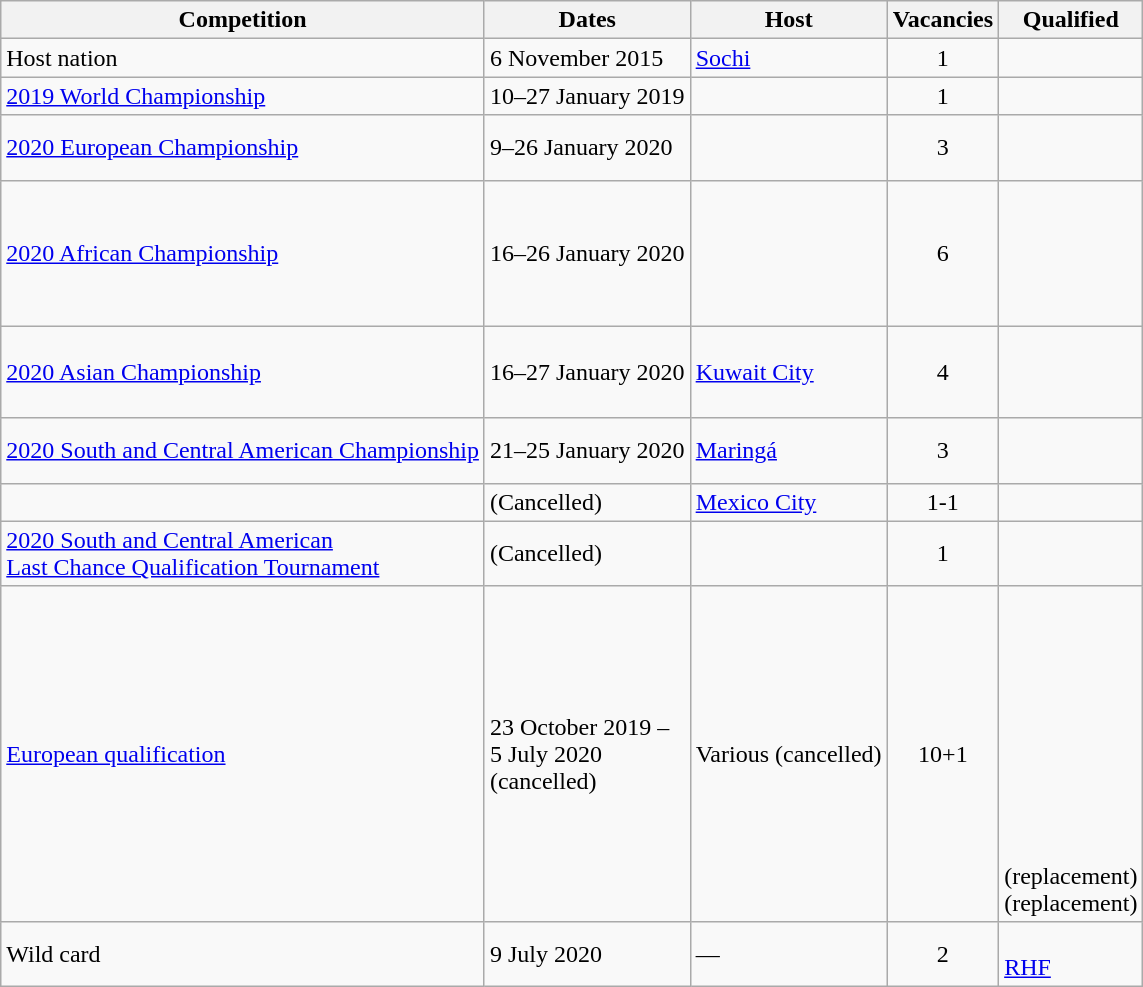<table class="wikitable">
<tr>
<th>Competition</th>
<th>Dates</th>
<th>Host</th>
<th>Vacancies</th>
<th>Qualified</th>
</tr>
<tr>
<td>Host nation</td>
<td>6 November 2015</td>
<td> <a href='#'>Sochi</a></td>
<td style="text-align: center;">1</td>
<td></td>
</tr>
<tr>
<td><a href='#'>2019 World Championship</a></td>
<td>10–27 January 2019</td>
<td><br></td>
<td style="text-align: center;">1</td>
<td></td>
</tr>
<tr>
<td><a href='#'>2020 European Championship</a></td>
<td>9–26 January 2020</td>
<td><br><br></td>
<td style="text-align: center;">3</td>
<td><br><br></td>
</tr>
<tr>
<td><a href='#'>2020 African Championship</a></td>
<td>16–26 January 2020</td>
<td></td>
<td style="text-align: center;">6</td>
<td><br><br><br><br><br></td>
</tr>
<tr>
<td><a href='#'>2020 Asian Championship</a></td>
<td>16–27 January 2020</td>
<td> <a href='#'>Kuwait City</a></td>
<td style="text-align: center;">4</td>
<td><br><br><br></td>
</tr>
<tr>
<td><a href='#'>2020 South and Central American Championship</a></td>
<td>21–25 January 2020</td>
<td> <a href='#'>Maringá</a></td>
<td style="text-align: center;">3</td>
<td><br><br></td>
</tr>
<tr>
<td></td>
<td>(Cancelled)</td>
<td> <a href='#'>Mexico City</a></td>
<td style="text-align: center;">1-1</td>
<td></td>
</tr>
<tr>
<td><a href='#'>2020 South and Central American<br>Last Chance Qualification Tournament</a></td>
<td>(Cancelled)</td>
<td></td>
<td style="text-align: center;">1</td>
<td></td>
</tr>
<tr>
<td><a href='#'>European qualification</a></td>
<td>23 October 2019 –<br>5 July 2020<br>(cancelled)</td>
<td>Various (cancelled)</td>
<td style="text-align: center;">10+1</td>
<td><br><br><br><br><br><br><br><br><br><br> (replacement)<br> (replacement)</td>
</tr>
<tr>
<td>Wild card</td>
<td>9 July 2020</td>
<td>—</td>
<td style="text-align: center;">2</td>
<td><br> <a href='#'>RHF</a></td>
</tr>
</table>
